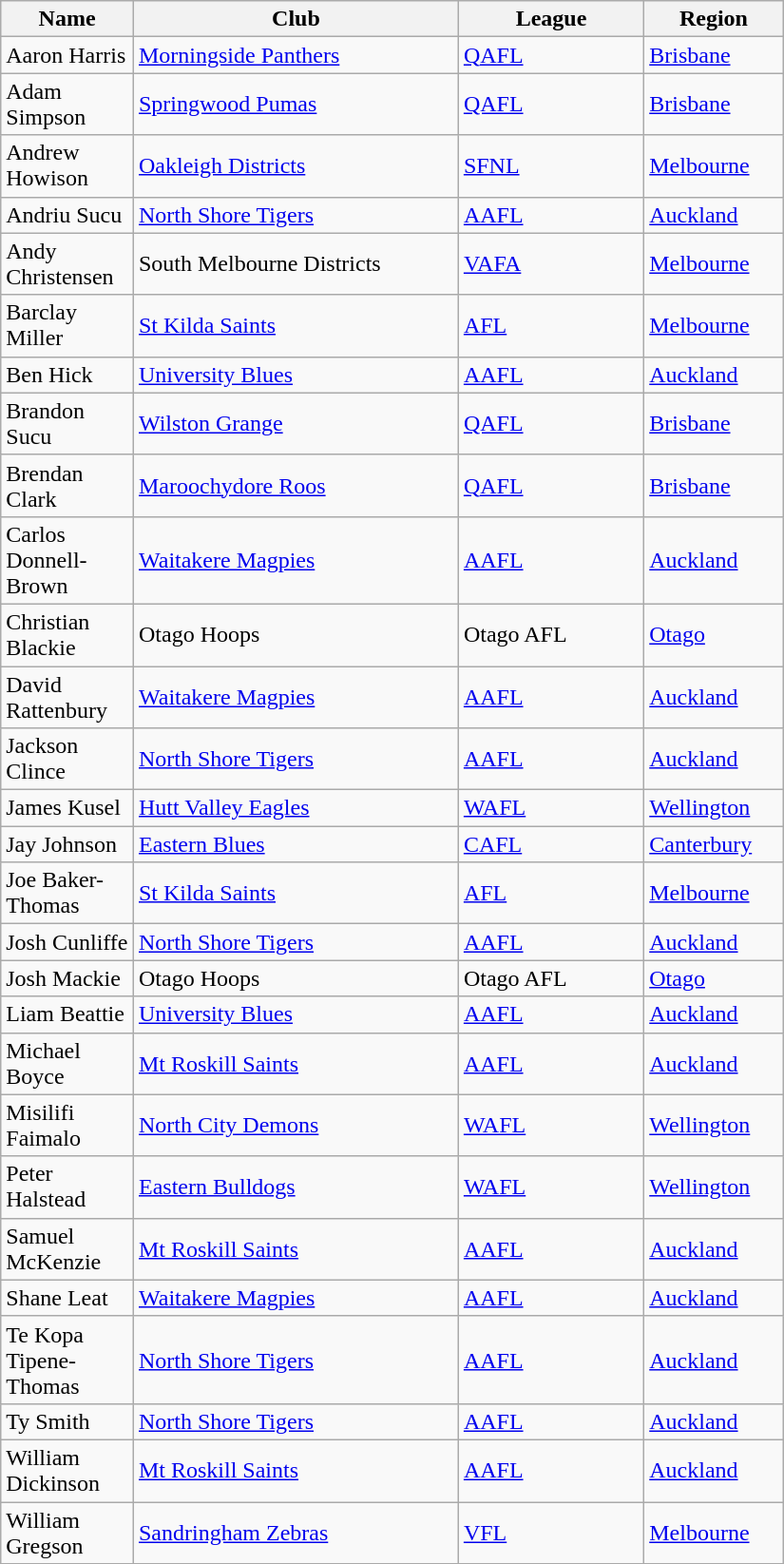<table class="wikitable" style="width:550px;">
<tr>
<th style="width:10%;",>Name</th>
<th style="width:35%;">Club</th>
<th style="width:20%;">League</th>
<th width=15%>Region</th>
</tr>
<tr>
<td>Aaron Harris</td>
<td><a href='#'>Morningside Panthers</a></td>
<td><a href='#'>QAFL</a></td>
<td><a href='#'>Brisbane</a></td>
</tr>
<tr>
<td>Adam Simpson</td>
<td><a href='#'>Springwood Pumas</a></td>
<td><a href='#'>QAFL</a></td>
<td><a href='#'>Brisbane</a></td>
</tr>
<tr>
<td>Andrew Howison</td>
<td><a href='#'>Oakleigh Districts</a></td>
<td><a href='#'>SFNL</a></td>
<td><a href='#'>Melbourne</a></td>
</tr>
<tr>
<td>Andriu Sucu</td>
<td><a href='#'>North Shore Tigers</a></td>
<td><a href='#'>AAFL</a></td>
<td><a href='#'>Auckland</a></td>
</tr>
<tr>
<td>Andy Christensen</td>
<td>South Melbourne Districts</td>
<td><a href='#'>VAFA</a></td>
<td><a href='#'>Melbourne</a></td>
</tr>
<tr>
<td>Barclay Miller</td>
<td><a href='#'>St Kilda Saints</a></td>
<td><a href='#'>AFL</a></td>
<td><a href='#'>Melbourne</a></td>
</tr>
<tr>
<td>Ben Hick</td>
<td><a href='#'>University Blues</a></td>
<td><a href='#'>AAFL</a></td>
<td><a href='#'>Auckland</a></td>
</tr>
<tr>
<td>Brandon Sucu</td>
<td><a href='#'>Wilston Grange</a></td>
<td><a href='#'>QAFL</a></td>
<td><a href='#'>Brisbane</a></td>
</tr>
<tr>
<td>Brendan Clark</td>
<td><a href='#'>Maroochydore Roos</a></td>
<td><a href='#'>QAFL</a></td>
<td><a href='#'>Brisbane</a></td>
</tr>
<tr>
<td>Carlos Donnell-Brown</td>
<td><a href='#'>Waitakere Magpies</a></td>
<td><a href='#'>AAFL</a></td>
<td><a href='#'>Auckland</a></td>
</tr>
<tr>
<td>Christian Blackie</td>
<td>Otago Hoops</td>
<td>Otago AFL</td>
<td><a href='#'>Otago</a></td>
</tr>
<tr>
<td>David Rattenbury</td>
<td><a href='#'>Waitakere Magpies</a></td>
<td><a href='#'>AAFL</a></td>
<td><a href='#'>Auckland</a></td>
</tr>
<tr>
<td>Jackson Clince</td>
<td><a href='#'>North Shore Tigers</a></td>
<td><a href='#'>AAFL</a></td>
<td><a href='#'>Auckland</a></td>
</tr>
<tr>
<td>James Kusel</td>
<td><a href='#'>Hutt Valley Eagles</a></td>
<td><a href='#'>WAFL</a></td>
<td><a href='#'>Wellington</a></td>
</tr>
<tr>
<td>Jay Johnson</td>
<td><a href='#'>Eastern Blues</a></td>
<td><a href='#'>CAFL</a></td>
<td><a href='#'>Canterbury</a></td>
</tr>
<tr>
<td>Joe Baker-Thomas</td>
<td><a href='#'>St Kilda Saints</a></td>
<td><a href='#'>AFL</a></td>
<td><a href='#'>Melbourne</a></td>
</tr>
<tr>
<td>Josh Cunliffe</td>
<td><a href='#'>North Shore Tigers</a></td>
<td><a href='#'>AAFL</a></td>
<td><a href='#'>Auckland</a></td>
</tr>
<tr>
<td>Josh Mackie</td>
<td>Otago Hoops</td>
<td>Otago AFL</td>
<td><a href='#'>Otago</a></td>
</tr>
<tr>
<td>Liam Beattie</td>
<td><a href='#'>University Blues</a></td>
<td><a href='#'>AAFL</a></td>
<td><a href='#'>Auckland</a></td>
</tr>
<tr>
<td>Michael Boyce</td>
<td><a href='#'>Mt Roskill Saints</a></td>
<td><a href='#'>AAFL</a></td>
<td><a href='#'>Auckland</a></td>
</tr>
<tr>
<td>Misilifi Faimalo</td>
<td><a href='#'>North City Demons</a></td>
<td><a href='#'>WAFL</a></td>
<td><a href='#'>Wellington</a></td>
</tr>
<tr>
<td>Peter Halstead</td>
<td><a href='#'>Eastern Bulldogs</a></td>
<td><a href='#'>WAFL</a></td>
<td><a href='#'>Wellington</a></td>
</tr>
<tr>
<td>Samuel McKenzie</td>
<td><a href='#'>Mt Roskill Saints</a></td>
<td><a href='#'>AAFL</a></td>
<td><a href='#'>Auckland</a></td>
</tr>
<tr>
<td>Shane Leat</td>
<td><a href='#'>Waitakere Magpies</a></td>
<td><a href='#'>AAFL</a></td>
<td><a href='#'>Auckland</a></td>
</tr>
<tr>
<td>Te Kopa Tipene-Thomas</td>
<td><a href='#'>North Shore Tigers</a></td>
<td><a href='#'>AAFL</a></td>
<td><a href='#'>Auckland</a></td>
</tr>
<tr>
<td>Ty Smith</td>
<td><a href='#'>North Shore Tigers</a></td>
<td><a href='#'>AAFL</a></td>
<td><a href='#'>Auckland</a></td>
</tr>
<tr>
<td>William Dickinson</td>
<td><a href='#'>Mt Roskill Saints</a></td>
<td><a href='#'>AAFL</a></td>
<td><a href='#'>Auckland</a></td>
</tr>
<tr>
<td>William Gregson</td>
<td><a href='#'>Sandringham Zebras</a></td>
<td><a href='#'>VFL</a></td>
<td><a href='#'>Melbourne</a></td>
</tr>
</table>
